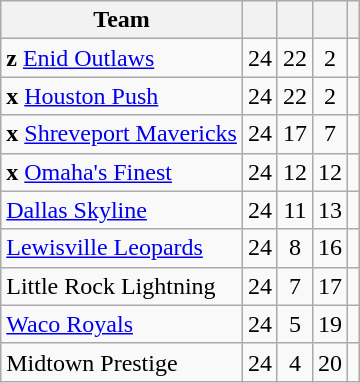<table class="wikitable" style="text-align:center">
<tr>
<th>Team</th>
<th></th>
<th></th>
<th></th>
<th></th>
</tr>
<tr>
<td align=left><strong>z</strong>  <a href='#'>Enid Outlaws</a></td>
<td>24</td>
<td>22</td>
<td>2</td>
<td></td>
</tr>
<tr>
<td align=left><strong>x</strong> <a href='#'>Houston Push</a></td>
<td>24</td>
<td>22</td>
<td>2</td>
<td></td>
</tr>
<tr>
<td align=left><strong>x</strong> <a href='#'>Shreveport Mavericks</a></td>
<td>24</td>
<td>17</td>
<td>7</td>
<td></td>
</tr>
<tr>
<td align=left><strong>x</strong> <a href='#'>Omaha's Finest</a></td>
<td>24</td>
<td>12</td>
<td>12</td>
<td></td>
</tr>
<tr>
<td align=left><a href='#'>Dallas Skyline</a></td>
<td>24</td>
<td>11</td>
<td>13</td>
<td></td>
</tr>
<tr>
<td align=left><a href='#'>Lewisville Leopards</a></td>
<td>24</td>
<td>8</td>
<td>16</td>
<td></td>
</tr>
<tr>
<td align=left>Little Rock Lightning</td>
<td>24</td>
<td>7</td>
<td>17</td>
<td></td>
</tr>
<tr>
<td align=left><a href='#'>Waco Royals</a></td>
<td>24</td>
<td>5</td>
<td>19</td>
<td></td>
</tr>
<tr>
<td align=left>Midtown Prestige</td>
<td>24</td>
<td>4</td>
<td>20</td>
<td></td>
</tr>
</table>
